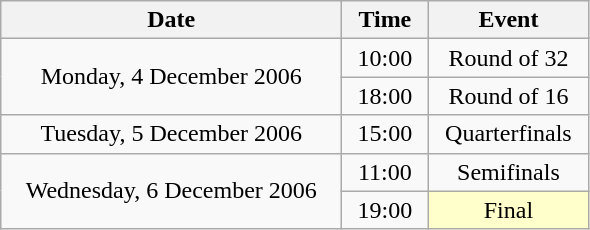<table class = "wikitable" style="text-align:center;">
<tr>
<th width=220>Date</th>
<th width=50>Time</th>
<th width=100>Event</th>
</tr>
<tr>
<td rowspan=2>Monday, 4 December 2006</td>
<td>10:00</td>
<td>Round of 32</td>
</tr>
<tr>
<td>18:00</td>
<td>Round of 16</td>
</tr>
<tr>
<td>Tuesday, 5 December 2006</td>
<td>15:00</td>
<td>Quarterfinals</td>
</tr>
<tr>
<td rowspan=2>Wednesday, 6 December 2006</td>
<td>11:00</td>
<td>Semifinals</td>
</tr>
<tr>
<td>19:00</td>
<td bgcolor=ffffcc>Final</td>
</tr>
</table>
